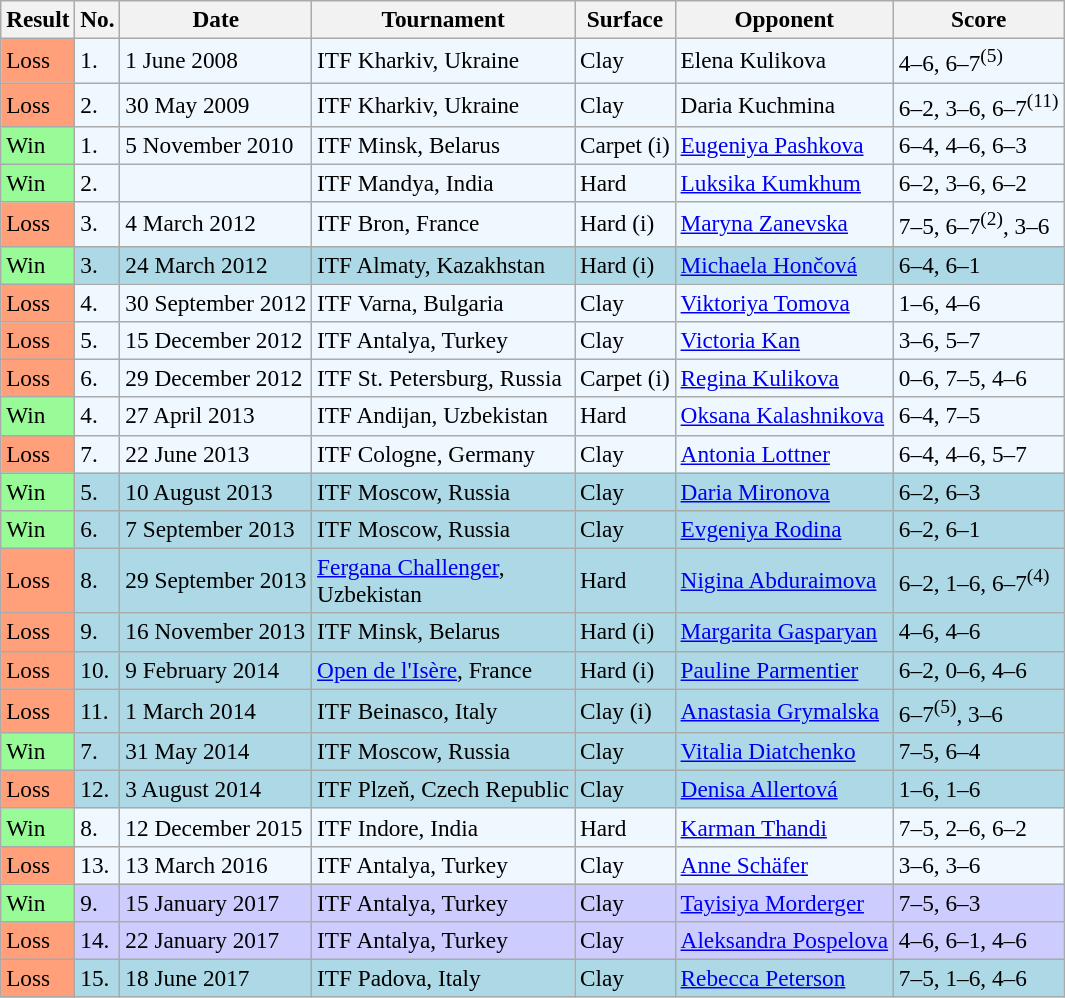<table class="sortable wikitable" style=font-size:97%>
<tr>
<th>Result</th>
<th class="unsortable">No.</th>
<th>Date</th>
<th>Tournament</th>
<th>Surface</th>
<th>Opponent</th>
<th class="unsortable">Score</th>
</tr>
<tr style="background:#f0f8ff;">
<td style="background:#ffa07a;">Loss</td>
<td>1.</td>
<td>1 June 2008</td>
<td>ITF Kharkiv, Ukraine</td>
<td>Clay</td>
<td> Elena Kulikova</td>
<td>4–6, 6–7<sup>(5)</sup></td>
</tr>
<tr style="background:#f0f8ff;">
<td style="background:#ffa07a;">Loss</td>
<td>2.</td>
<td>30 May 2009</td>
<td>ITF Kharkiv, Ukraine</td>
<td>Clay</td>
<td> Daria Kuchmina</td>
<td>6–2, 3–6, 6–7<sup>(11)</sup></td>
</tr>
<tr style="background:#f0f8ff;">
<td style="background:#98fb98;">Win</td>
<td>1.</td>
<td>5 November 2010</td>
<td>ITF Minsk, Belarus</td>
<td>Carpet (i)</td>
<td> <a href='#'>Eugeniya Pashkova</a></td>
<td>6–4, 4–6, 6–3</td>
</tr>
<tr style="background:#f0f8ff;">
<td style="background:#98fb98;">Win</td>
<td>2.</td>
<td></td>
<td>ITF Mandya, India</td>
<td>Hard</td>
<td> <a href='#'>Luksika Kumkhum</a></td>
<td>6–2, 3–6, 6–2</td>
</tr>
<tr style="background:#f0f8ff;">
<td style="background:#ffa07a;">Loss</td>
<td>3.</td>
<td>4 March 2012</td>
<td>ITF Bron, France</td>
<td>Hard (i)</td>
<td> <a href='#'>Maryna Zanevska</a></td>
<td>7–5, 6–7<sup>(2)</sup>, 3–6</td>
</tr>
<tr style="background:lightblue;">
<td style="background:#98fb98;">Win</td>
<td>3.</td>
<td>24 March 2012</td>
<td>ITF Almaty, Kazakhstan</td>
<td>Hard (i)</td>
<td> <a href='#'>Michaela Hončová</a></td>
<td>6–4, 6–1</td>
</tr>
<tr style="background:#f0f8ff;">
<td style="background:#ffa07a;">Loss</td>
<td>4.</td>
<td>30 September 2012</td>
<td>ITF Varna, Bulgaria</td>
<td>Clay</td>
<td> <a href='#'>Viktoriya Tomova</a></td>
<td>1–6, 4–6</td>
</tr>
<tr style="background:#f0f8ff;">
<td style="background:#ffa07a;">Loss</td>
<td>5.</td>
<td>15 December 2012</td>
<td>ITF Antalya, Turkey</td>
<td>Clay</td>
<td> <a href='#'>Victoria Kan</a></td>
<td>3–6, 5–7</td>
</tr>
<tr style="background:#f0f8ff;">
<td style="background:#ffa07a;">Loss</td>
<td>6.</td>
<td>29 December 2012</td>
<td>ITF St. Petersburg, Russia</td>
<td>Carpet (i)</td>
<td> <a href='#'>Regina Kulikova</a></td>
<td>0–6, 7–5, 4–6</td>
</tr>
<tr style="background:#f0f8ff;">
<td style="background:#98fb98;">Win</td>
<td>4.</td>
<td>27 April 2013</td>
<td>ITF Andijan, Uzbekistan</td>
<td>Hard</td>
<td> <a href='#'>Oksana Kalashnikova</a></td>
<td>6–4, 7–5</td>
</tr>
<tr style="background:#f0f8ff;">
<td style="background:#ffa07a;">Loss</td>
<td>7.</td>
<td>22 June 2013</td>
<td>ITF Cologne, Germany</td>
<td>Clay</td>
<td> <a href='#'>Antonia Lottner</a></td>
<td>6–4, 4–6, 5–7</td>
</tr>
<tr style="background:lightblue;">
<td style="background:#98fb98;">Win</td>
<td>5.</td>
<td>10 August 2013</td>
<td>ITF Moscow, Russia</td>
<td>Clay</td>
<td> <a href='#'>Daria Mironova</a></td>
<td>6–2, 6–3</td>
</tr>
<tr style="background:lightblue;">
<td style="background:#98fb98;">Win</td>
<td>6.</td>
<td>7 September 2013</td>
<td>ITF Moscow, Russia</td>
<td>Clay</td>
<td> <a href='#'>Evgeniya Rodina</a></td>
<td>6–2, 6–1</td>
</tr>
<tr style="background:lightblue;">
<td style="background:#ffa07a;">Loss</td>
<td>8.</td>
<td>29 September 2013</td>
<td><a href='#'>Fergana Challenger</a>, <br>Uzbekistan</td>
<td>Hard</td>
<td> <a href='#'>Nigina Abduraimova</a></td>
<td>6–2, 1–6, 6–7<sup>(4)</sup></td>
</tr>
<tr style="background:lightblue;">
<td style="background:#ffa07a;">Loss</td>
<td>9.</td>
<td>16 November 2013</td>
<td>ITF Minsk, Belarus</td>
<td>Hard (i)</td>
<td> <a href='#'>Margarita Gasparyan</a></td>
<td>4–6, 4–6</td>
</tr>
<tr style="background:lightblue;">
<td style="background:#ffa07a;">Loss</td>
<td>10.</td>
<td>9 February 2014</td>
<td><a href='#'>Open de l'Isère</a>, France</td>
<td>Hard (i)</td>
<td> <a href='#'>Pauline Parmentier</a></td>
<td>6–2, 0–6, 4–6</td>
</tr>
<tr style="background:lightblue;">
<td style="background:#ffa07a;">Loss</td>
<td>11.</td>
<td>1 March 2014</td>
<td>ITF Beinasco, Italy</td>
<td>Clay (i)</td>
<td> <a href='#'>Anastasia Grymalska</a></td>
<td>6–7<sup>(5)</sup>, 3–6</td>
</tr>
<tr style="background:lightblue;">
<td style="background:#98fb98;">Win</td>
<td>7.</td>
<td>31 May 2014</td>
<td>ITF Moscow, Russia</td>
<td>Clay</td>
<td> <a href='#'>Vitalia Diatchenko</a></td>
<td>7–5, 6–4</td>
</tr>
<tr style="background:lightblue;">
<td style="background:#ffa07a;">Loss</td>
<td>12.</td>
<td>3 August 2014</td>
<td>ITF Plzeň, Czech Republic</td>
<td>Clay</td>
<td> <a href='#'>Denisa Allertová</a></td>
<td>1–6, 1–6</td>
</tr>
<tr style="background:#f0f8ff;">
<td style="background:#98fb98;">Win</td>
<td>8.</td>
<td>12 December 2015</td>
<td>ITF Indore, India</td>
<td>Hard</td>
<td> <a href='#'>Karman Thandi</a></td>
<td>7–5, 2–6, 6–2</td>
</tr>
<tr style="background:#f0f8ff;">
<td style="background:#ffa07a;">Loss</td>
<td>13.</td>
<td>13 March 2016</td>
<td>ITF Antalya, Turkey</td>
<td>Clay</td>
<td> <a href='#'>Anne Schäfer</a></td>
<td>3–6, 3–6</td>
</tr>
<tr style="background:#ccccff;">
<td style="background:#98fb98;">Win</td>
<td>9.</td>
<td>15 January 2017</td>
<td>ITF Antalya, Turkey</td>
<td>Clay</td>
<td> <a href='#'>Tayisiya Morderger</a></td>
<td>7–5, 6–3</td>
</tr>
<tr style="background:#ccccff;">
<td style="background:#ffa07a;">Loss</td>
<td>14.</td>
<td>22 January 2017</td>
<td>ITF Antalya, Turkey</td>
<td>Clay</td>
<td> <a href='#'>Aleksandra Pospelova</a></td>
<td>4–6, 6–1, 4–6</td>
</tr>
<tr style="background:lightblue;">
<td style="background:#ffa07a;">Loss</td>
<td>15.</td>
<td>18 June 2017</td>
<td>ITF Padova, Italy</td>
<td>Clay</td>
<td> <a href='#'>Rebecca Peterson</a></td>
<td>7–5, 1–6, 4–6</td>
</tr>
</table>
